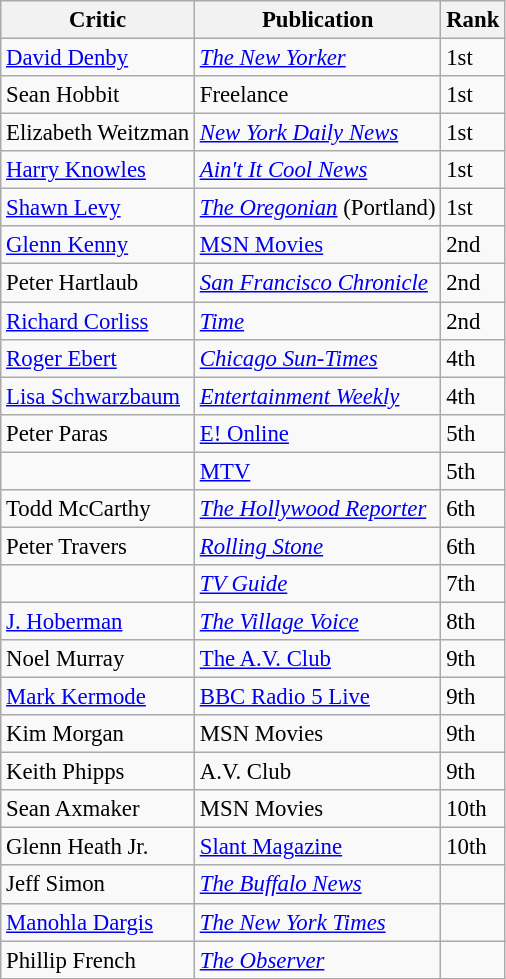<table class="wikitable" style="font-size: 95%;">
<tr>
<th>Critic</th>
<th>Publication</th>
<th>Rank</th>
</tr>
<tr>
<td><a href='#'>David Denby</a></td>
<td><em><a href='#'>The New Yorker</a></em></td>
<td>1st</td>
</tr>
<tr>
<td>Sean Hobbit</td>
<td>Freelance</td>
<td>1st</td>
</tr>
<tr>
<td>Elizabeth Weitzman</td>
<td><em><a href='#'>New York Daily News</a></em></td>
<td>1st</td>
</tr>
<tr>
<td><a href='#'>Harry Knowles</a></td>
<td><em><a href='#'>Ain't It Cool News</a></em></td>
<td>1st</td>
</tr>
<tr>
<td><a href='#'>Shawn Levy</a></td>
<td><em><a href='#'>The Oregonian</a></em> (Portland)</td>
<td>1st</td>
</tr>
<tr>
<td><a href='#'>Glenn Kenny</a></td>
<td><a href='#'>MSN Movies</a></td>
<td>2nd</td>
</tr>
<tr>
<td>Peter Hartlaub</td>
<td><em><a href='#'>San Francisco Chronicle</a></em></td>
<td>2nd</td>
</tr>
<tr>
<td><a href='#'>Richard Corliss</a></td>
<td><em><a href='#'>Time</a></em></td>
<td>2nd</td>
</tr>
<tr>
<td><a href='#'>Roger Ebert</a></td>
<td><em><a href='#'>Chicago Sun-Times</a></em></td>
<td>4th</td>
</tr>
<tr>
<td><a href='#'>Lisa Schwarzbaum</a></td>
<td><em><a href='#'>Entertainment Weekly</a></em></td>
<td>4th</td>
</tr>
<tr>
<td>Peter Paras</td>
<td><a href='#'>E! Online</a></td>
<td>5th</td>
</tr>
<tr>
<td></td>
<td><a href='#'>MTV</a></td>
<td>5th</td>
</tr>
<tr>
<td>Todd McCarthy</td>
<td><em><a href='#'>The Hollywood Reporter</a></em></td>
<td>6th</td>
</tr>
<tr>
<td>Peter Travers</td>
<td><em><a href='#'>Rolling Stone</a></em></td>
<td>6th</td>
</tr>
<tr>
<td></td>
<td><em><a href='#'>TV Guide</a></em></td>
<td>7th</td>
</tr>
<tr>
<td><a href='#'>J. Hoberman</a></td>
<td><em><a href='#'>The Village Voice</a></em></td>
<td>8th</td>
</tr>
<tr>
<td>Noel Murray</td>
<td><a href='#'>The A.V. Club</a></td>
<td>9th</td>
</tr>
<tr>
<td><a href='#'>Mark Kermode</a></td>
<td><a href='#'>BBC Radio 5 Live</a></td>
<td>9th</td>
</tr>
<tr>
<td>Kim Morgan</td>
<td>MSN Movies</td>
<td>9th</td>
</tr>
<tr>
<td>Keith Phipps</td>
<td>A.V. Club</td>
<td>9th</td>
</tr>
<tr>
<td>Sean Axmaker</td>
<td>MSN Movies</td>
<td>10th</td>
</tr>
<tr>
<td>Glenn Heath Jr.</td>
<td><a href='#'>Slant Magazine</a></td>
<td>10th</td>
</tr>
<tr>
<td>Jeff Simon</td>
<td><em><a href='#'>The Buffalo News</a></em></td>
<td></td>
</tr>
<tr>
<td><a href='#'>Manohla Dargis</a></td>
<td><em><a href='#'>The New York Times</a></em></td>
<td></td>
</tr>
<tr>
<td>Phillip French</td>
<td><em><a href='#'>The Observer</a></em></td>
<td></td>
</tr>
</table>
